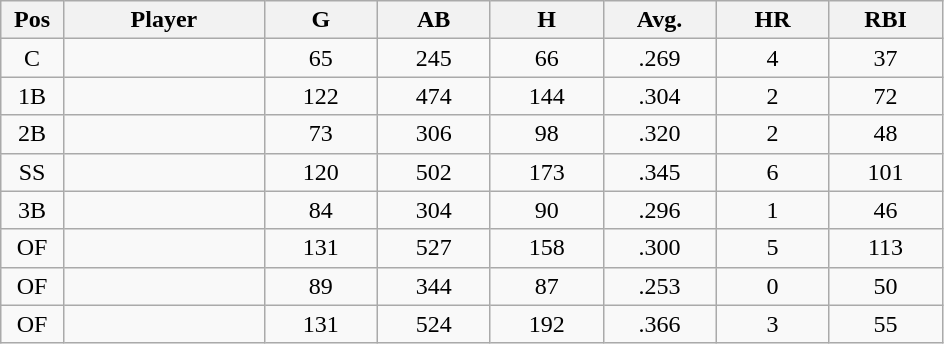<table class="wikitable sortable">
<tr>
<th bgcolor="#DDDDFF" width="5%">Pos</th>
<th bgcolor="#DDDDFF" width="16%">Player</th>
<th bgcolor="#DDDDFF" width="9%">G</th>
<th bgcolor="#DDDDFF" width="9%">AB</th>
<th bgcolor="#DDDDFF" width="9%">H</th>
<th bgcolor="#DDDDFF" width="9%">Avg.</th>
<th bgcolor="#DDDDFF" width="9%">HR</th>
<th bgcolor="#DDDDFF" width="9%">RBI</th>
</tr>
<tr align="center">
<td>C</td>
<td></td>
<td>65</td>
<td>245</td>
<td>66</td>
<td>.269</td>
<td>4</td>
<td>37</td>
</tr>
<tr align="center">
<td>1B</td>
<td></td>
<td>122</td>
<td>474</td>
<td>144</td>
<td>.304</td>
<td>2</td>
<td>72</td>
</tr>
<tr align="center">
<td>2B</td>
<td></td>
<td>73</td>
<td>306</td>
<td>98</td>
<td>.320</td>
<td>2</td>
<td>48</td>
</tr>
<tr align="center">
<td>SS</td>
<td></td>
<td>120</td>
<td>502</td>
<td>173</td>
<td>.345</td>
<td>6</td>
<td>101</td>
</tr>
<tr align="center">
<td>3B</td>
<td></td>
<td>84</td>
<td>304</td>
<td>90</td>
<td>.296</td>
<td>1</td>
<td>46</td>
</tr>
<tr align="center">
<td>OF</td>
<td></td>
<td>131</td>
<td>527</td>
<td>158</td>
<td>.300</td>
<td>5</td>
<td>113</td>
</tr>
<tr align="center">
<td>OF</td>
<td></td>
<td>89</td>
<td>344</td>
<td>87</td>
<td>.253</td>
<td>0</td>
<td>50</td>
</tr>
<tr align="center">
<td>OF</td>
<td></td>
<td>131</td>
<td>524</td>
<td>192</td>
<td>.366</td>
<td>3</td>
<td>55</td>
</tr>
</table>
